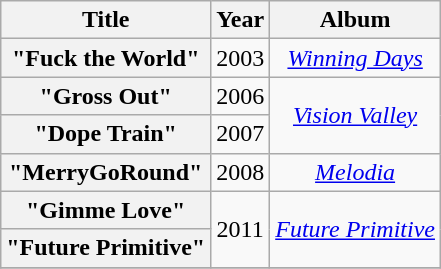<table class="wikitable plainrowheaders" style="text-align:center;">
<tr>
<th scope="col">Title</th>
<th scope="col">Year</th>
<th scope="col">Album</th>
</tr>
<tr>
<th scope="row">"Fuck the World"</th>
<td>2003</td>
<td><em><a href='#'>Winning Days</a></em></td>
</tr>
<tr>
<th scope="row">"Gross Out"</th>
<td>2006</td>
<td rowspan="2"><em><a href='#'>Vision Valley</a></em></td>
</tr>
<tr>
<th scope="row">"Dope Train"</th>
<td>2007</td>
</tr>
<tr>
<th scope="row">"MerryGoRound"</th>
<td>2008</td>
<td><em><a href='#'>Melodia</a></em></td>
</tr>
<tr>
<th scope="row">"Gimme Love"</th>
<td rowspan="2">2011</td>
<td rowspan="2"><em><a href='#'>Future Primitive</a></em></td>
</tr>
<tr>
<th scope="row">"Future Primitive"</th>
</tr>
<tr>
</tr>
</table>
